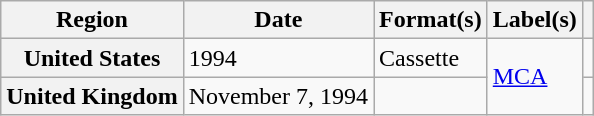<table class="wikitable plainrowheaders">
<tr>
<th scope="col">Region</th>
<th scope="col">Date</th>
<th scope="col">Format(s)</th>
<th scope="col">Label(s)</th>
<th scope="col"></th>
</tr>
<tr>
<th scope="row">United States</th>
<td>1994</td>
<td>Cassette</td>
<td rowspan="2"><a href='#'>MCA</a></td>
<td></td>
</tr>
<tr>
<th scope="row">United Kingdom</th>
<td>November 7, 1994</td>
<td></td>
<td></td>
</tr>
</table>
